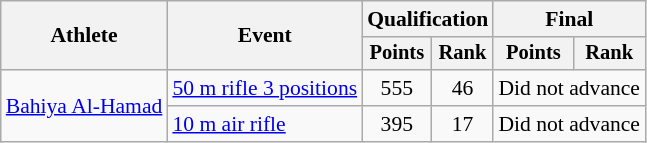<table class="wikitable" style="font-size:90%">
<tr>
<th rowspan="2">Athlete</th>
<th rowspan="2">Event</th>
<th colspan=2>Qualification</th>
<th colspan=2>Final</th>
</tr>
<tr style="font-size:95%">
<th scope="col">Points</th>
<th scope="col">Rank</th>
<th scope="col">Points</th>
<th scope="col">Rank</th>
</tr>
<tr align=center>
<td align=left rowspan=2><a href='#'>Bahiya Al-Hamad</a></td>
<td align=left><a href='#'>50 m rifle 3 positions</a></td>
<td>555</td>
<td>46</td>
<td colspan=2>Did not advance</td>
</tr>
<tr align=center>
<td align=left><a href='#'>10 m air rifle</a></td>
<td>395</td>
<td>17</td>
<td colspan=2>Did not advance</td>
</tr>
</table>
